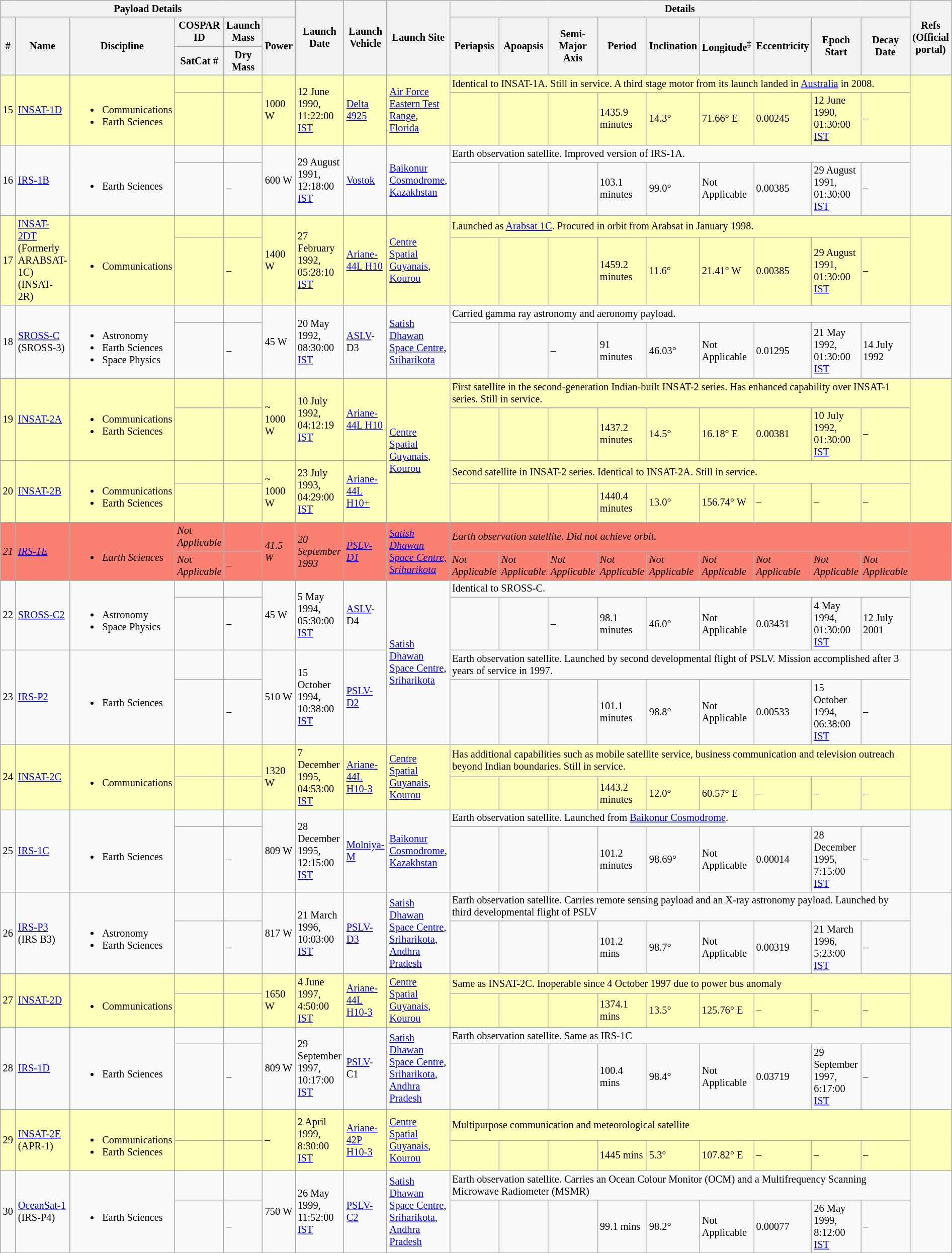<table class="wikitable sortable sort-under sticky-header-multi" style="font-size: 85%">
<tr>
<th colspan="6">Payload Details</th>
<th rowspan="3">Launch Date</th>
<th rowspan="3">Launch Vehicle</th>
<th rowspan="3">Launch Site</th>
<th colspan="9">Details</th>
<th rowspan="3">Refs<br>(Official<br>portal)</th>
</tr>
<tr>
<th rowspan="2">#</th>
<th rowspan="2">Name</th>
<th rowspan="2">Discipline</th>
<th>COSPAR ID</th>
<th>Launch Mass</th>
<th rowspan="2">Power</th>
<th rowspan="2">Periapsis</th>
<th rowspan="2">Apoapsis</th>
<th rowspan="2">Semi-Major Axis</th>
<th rowspan="2">Period</th>
<th rowspan="2">Inclination</th>
<th rowspan="2">Longitude<sup>‡</sup></th>
<th rowspan="2">Eccentricity</th>
<th rowspan="2">Epoch Start</th>
<th rowspan="2">Decay Date</th>
</tr>
<tr>
<th>SatCat #</th>
<th>Dry Mass</th>
</tr>
<tr style="background:#fdffba;">
<td rowspan="2">15</td>
<td rowspan="2"><a href='#'>INSAT-1D</a></td>
<td rowspan="2"><br><ul><li>Communications</li><li>Earth Sciences </li></ul></td>
<td></td>
<td> </td>
<td rowspan="2">1000 W </td>
<td rowspan="2">12 June 1990, 11:22:00 <a href='#'>IST</a></td>
<td rowspan="2"> <a href='#'>Delta 4925</a></td>
<td rowspan="2"> <a href='#'>Air Force Eastern Test Range</a>, <a href='#'>Florida</a></td>
<td colspan="9">Identical to INSAT-1A. Still in service. A third stage motor from its launch landed in <a href='#'>Australia</a> in 2008.</td>
<td rowspan="2"> </td>
</tr>
<tr style="background:#fdffba;">
<td></td>
<td></td>
<td> </td>
<td></td>
<td></td>
<td>1435.9 minutes</td>
<td>14.3°</td>
<td>71.66° E</td>
<td>0.00245</td>
<td>12 June 1990, 01:30:00 <a href='#'>IST</a></td>
<td>–</td>
</tr>
<tr>
<td rowspan="2">16</td>
<td rowspan="2"><a href='#'>IRS-1B</a></td>
<td rowspan="2"><br><ul><li>Earth Sciences </li></ul></td>
<td></td>
<td> </td>
<td rowspan="2">600 W </td>
<td rowspan="2">29 August 1991, 12:18:00 <a href='#'>IST</a></td>
<td rowspan="2"> <a href='#'>Vostok</a></td>
<td rowspan="2"> <a href='#'>Baikonur Cosmodrome</a>, <a href='#'>Kazakhstan</a></td>
<td colspan="9">Earth observation satellite. Improved version of IRS-1A.</td>
<td rowspan="2"> </td>
</tr>
<tr>
<td></td>
<td>–</td>
<td> </td>
<td></td>
<td></td>
<td>103.1 minutes</td>
<td>99.0°</td>
<td>Not Applicable</td>
<td>0.00385</td>
<td>29 August 1991, 01:30:00 <a href='#'>IST</a></td>
<td>–</td>
</tr>
<tr style="background:#fdffba;">
<td rowspan="2">17</td>
<td rowspan="2"><a href='#'>INSAT-2DT</a><br>(Formerly ARABSAT-1C)<br>(INSAT-2R) </td>
<td rowspan="2"><br><ul><li>Communications </li></ul></td>
<td></td>
<td> </td>
<td rowspan="2">1400 W </td>
<td rowspan="2">27 February 1992, 05:28:10 <a href='#'>IST</a></td>
<td rowspan="2"> <a href='#'>Ariane-44L H10</a></td>
<td rowspan="2"> <a href='#'>Centre Spatial Guyanais</a>, <a href='#'>Kourou</a></td>
<td colspan="9">Launched as <a href='#'>Arabsat 1C</a>. Procured in orbit from Arabsat in January 1998.</td>
<td rowspan="2"> </td>
</tr>
<tr style="background:#fdffba;">
<td></td>
<td>–</td>
<td></td>
<td></td>
<td></td>
<td>1459.2 minutes</td>
<td>11.6°</td>
<td>21.41° W</td>
<td>0.00385</td>
<td>29 August 1991, 01:30:00 <a href='#'>IST</a></td>
<td>–</td>
</tr>
<tr>
<td rowspan="2">18</td>
<td rowspan="2"><a href='#'>SROSS-C</a> (SROSS-3)</td>
<td rowspan="2"><br><ul><li>Astronomy</li><li>Earth Sciences</li><li>Space Physics </li></ul></td>
<td></td>
<td> </td>
<td rowspan="2">45 W</td>
<td rowspan="2">20 May 1992, 08:30:00 <a href='#'>IST</a></td>
<td rowspan="2"> <a href='#'>ASLV</a>-D3</td>
<td rowspan="2"> <a href='#'>Satish Dhawan Space Centre</a>, <a href='#'>Sriharikota</a></td>
<td colspan="9">Carried gamma ray astronomy and aeronomy payload.</td>
<td rowspan="2">  </td>
</tr>
<tr>
<td></td>
<td>–</td>
<td></td>
<td></td>
<td>–</td>
<td>91 minutes</td>
<td>46.03°</td>
<td>Not Applicable</td>
<td>0.01295</td>
<td>21 May 1992, 01:30:00 <a href='#'>IST</a></td>
<td>14 July 1992</td>
</tr>
<tr style="background:#fdffba;">
<td rowspan="2">19</td>
<td rowspan="2"><a href='#'>INSAT-2A</a></td>
<td rowspan="2"><br><ul><li>Communications</li><li>Earth Sciences </li></ul></td>
<td></td>
<td> </td>
<td rowspan="2">~ 1000 W </td>
<td rowspan="2">10 July 1992, 04:12:19 <a href='#'>IST</a></td>
<td rowspan="2"> <a href='#'>Ariane-44L H10</a></td>
<td rowspan="4"> <a href='#'>Centre Spatial Guyanais</a>, <a href='#'>Kourou</a></td>
<td colspan="9">First satellite in the second-generation Indian-built INSAT-2 series. Has enhanced capability over INSAT-1 series. Still in service.</td>
<td rowspan="2"> </td>
</tr>
<tr style="background:#fdffba;">
<td></td>
<td></td>
<td> </td>
<td></td>
<td></td>
<td>1437.2 minutes</td>
<td>14.5°</td>
<td>16.18° E</td>
<td>0.00381</td>
<td>10 July 1992, 01:30:00 <a href='#'>IST</a></td>
<td>–</td>
</tr>
<tr style="background:#fdffba;">
<td rowspan="2">20</td>
<td rowspan="2"><a href='#'>INSAT-2B</a></td>
<td rowspan="2"><br><ul><li>Communications</li><li>Earth Sciences </li></ul></td>
<td></td>
<td> </td>
<td rowspan="2">~ 1000 W </td>
<td rowspan="2">23 July 1993, 04:29:00 <a href='#'>IST</a></td>
<td rowspan="2"> <a href='#'>Ariane-44L H10+</a></td>
<td colspan="9">Second satellite in INSAT-2 series. Identical to INSAT-2A. Still in service.</td>
<td rowspan="2"> </td>
</tr>
<tr style="background:#fdffba;">
<td></td>
<td></td>
<td> </td>
<td></td>
<td></td>
<td>1440.4 minutes</td>
<td>13.0°</td>
<td>156.74° W</td>
<td>–</td>
<td>–</td>
<td>–</td>
</tr>
<tr style="background:#fa8072;font-style:italic;">
<td rowspan="2">21</td>
<td rowspan="2"><a href='#'>IRS-1E</a></td>
<td rowspan="2"><br><ul><li>Earth Sciences </li></ul></td>
<td>Not Applicable</td>
<td> </td>
<td rowspan="2">41.5 W </td>
<td rowspan="2">20 September 1993</td>
<td rowspan="2"> <a href='#'>PSLV-D1</a></td>
<td rowspan="2"> <a href='#'>Satish Dhawan Space Centre</a>, <a href='#'>Sriharikota</a></td>
<td colspan="9">Earth observation satellite. Did not achieve orbit.</td>
<td rowspan="2">  </td>
</tr>
<tr style="background:#fa8072;font-style:italic;">
<td>Not Applicable</td>
<td>–</td>
<td>Not Applicable</td>
<td>Not Applicable</td>
<td>Not Applicable</td>
<td>Not Applicable</td>
<td>Not Applicable</td>
<td>Not Applicable</td>
<td>Not Applicable</td>
<td>Not Applicable</td>
<td>Not Applicable</td>
</tr>
<tr>
<td rowspan="2">22</td>
<td rowspan="2"><a href='#'>SROSS-C2</a></td>
<td rowspan="2"><br><ul><li>Astronomy</li><li>Space Physics </li></ul></td>
<td></td>
<td> </td>
<td rowspan="2">45 W </td>
<td rowspan="2">5 May 1994, 05:30:00 <a href='#'>IST</a></td>
<td rowspan="2"> <a href='#'>ASLV</a>-D4</td>
<td rowspan="4"> <a href='#'>Satish Dhawan Space Centre</a>, <a href='#'>Sriharikota</a></td>
<td colspan="9">Identical to SROSS-C.</td>
<td rowspan="2">  </td>
</tr>
<tr>
<td></td>
<td>–</td>
<td></td>
<td></td>
<td>–</td>
<td>98.1 minutes</td>
<td>46.0°</td>
<td>Not Applicable</td>
<td>0.03431</td>
<td>4 May 1994, 01:30:00 <a href='#'>IST</a></td>
<td>12 July 2001</td>
</tr>
<tr>
<td rowspan="2">23</td>
<td rowspan="2"><a href='#'>IRS-P2</a></td>
<td rowspan="2"><br><ul><li>Earth Sciences </li></ul></td>
<td></td>
<td> </td>
<td rowspan="2">510 W </td>
<td rowspan="2">15 October 1994, 10:38:00 <a href='#'>IST</a></td>
<td rowspan="2"> <a href='#'>PSLV-D2</a></td>
<td colspan="9">Earth observation satellite. Launched by second developmental flight of PSLV. Mission accomplished after 3 years of service in 1997.</td>
<td rowspan="2">  </td>
</tr>
<tr>
<td></td>
<td>–</td>
<td> </td>
<td></td>
<td></td>
<td>101.1 minutes</td>
<td>98.8°</td>
<td>Not Applicable</td>
<td>0.00533</td>
<td>15 October 1994, 06:38:00 <a href='#'>IST</a></td>
<td>–</td>
</tr>
<tr style="background:#fdffba;">
<td rowspan="2">24</td>
<td rowspan="2"><a href='#'>INSAT-2C</a></td>
<td rowspan="2"><br><ul><li>Communications </li></ul></td>
<td></td>
<td> </td>
<td rowspan="2">1320 W </td>
<td rowspan="2">7 December 1995, 04:53:00 <a href='#'>IST</a></td>
<td rowspan="2"> <a href='#'>Ariane-44L H10-3</a></td>
<td rowspan="2"> <a href='#'>Centre Spatial Guyanais</a>, <a href='#'>Kourou</a></td>
<td colspan="9">Has additional capabilities such as mobile satellite service, business communication and television outreach beyond Indian boundaries. Still in service.</td>
<td rowspan="2"> </td>
</tr>
<tr style="background:#fdffba;">
<td></td>
<td></td>
<td> </td>
<td></td>
<td></td>
<td>1443.2 minutes</td>
<td>12.0°</td>
<td>60.57° E</td>
<td>–</td>
<td>–</td>
<td>–</td>
</tr>
<tr>
<td rowspan="2">25</td>
<td rowspan="2"><a href='#'>IRS-1C</a></td>
<td rowspan="2"><br><ul><li>Earth Sciences </li></ul></td>
<td></td>
<td> </td>
<td rowspan="2">809 W </td>
<td rowspan="2">28 December 1995, 12:15:00 <a href='#'>IST</a></td>
<td rowspan="2"> <a href='#'>Molniya-M</a></td>
<td rowspan="2"> <a href='#'>Baikonur Cosmodrome</a>, <a href='#'>Kazakhstan</a></td>
<td colspan="9">Earth observation satellite. Launched from <a href='#'>Baikonur Cosmodrome</a>.</td>
<td rowspan="2"> </td>
</tr>
<tr>
<td></td>
<td>–</td>
<td> </td>
<td></td>
<td></td>
<td>101.2 minutes</td>
<td>98.69° </td>
<td>Not Applicable</td>
<td>0.00014</td>
<td>28 December 1995, 7:15:00 <a href='#'>IST</a></td>
<td>–</td>
</tr>
<tr>
<td rowspan="2">26</td>
<td rowspan="2"><a href='#'>IRS-P3</a> (IRS B3) </td>
<td rowspan="2"><br><ul><li>Astronomy</li><li>Earth Sciences </li></ul></td>
<td></td>
<td> </td>
<td rowspan="2">817 W </td>
<td rowspan="2">21 March 1996, 10:03:00 <a href='#'>IST</a></td>
<td rowspan="2"> <a href='#'>PSLV-D3</a></td>
<td rowspan="2"> <a href='#'>Satish Dhawan Space Centre</a>, <a href='#'>Sriharikota</a>, <a href='#'>Andhra Pradesh</a></td>
<td colspan="9">Earth observation satellite. Carries remote sensing payload and an X-ray astronomy payload. Launched by third developmental flight of PSLV</td>
<td rowspan="2">  </td>
</tr>
<tr>
<td></td>
<td>–</td>
<td></td>
<td></td>
<td></td>
<td>101.2 mins</td>
<td>98.7°</td>
<td>Not Applicable</td>
<td>0.00319</td>
<td>21 March 1996, 5:23:00 <a href='#'>IST</a></td>
<td>–</td>
</tr>
<tr style="background:#fdffba;">
<td rowspan="2">27</td>
<td rowspan="2"><a href='#'>INSAT-2D</a></td>
<td rowspan="2"><br><ul><li>Communications</li></ul></td>
<td></td>
<td></td>
<td rowspan="2">1650 W</td>
<td rowspan="2">4 June 1997, 4:50:00 <a href='#'>IST</a></td>
<td rowspan="2"> <a href='#'>Ariane-44L H10-3</a></td>
<td rowspan="2"> <a href='#'>Centre Spatial Guyanais</a>, <a href='#'>Kourou</a></td>
<td colspan="9">Same as INSAT-2C. Inoperable since 4 October 1997 due to power bus anomaly</td>
<td rowspan="2"> </td>
</tr>
<tr style="background:#fdffba;">
<td></td>
<td></td>
<td></td>
<td></td>
<td></td>
<td>1374.1 mins</td>
<td>13.5°</td>
<td>125.76° E</td>
<td>–</td>
<td>–</td>
<td>–</td>
</tr>
<tr>
<td rowspan="2">28</td>
<td rowspan="2"><a href='#'>IRS-1D</a></td>
<td rowspan="2"><br><ul><li>Earth Sciences</li></ul></td>
<td></td>
<td></td>
<td rowspan="2">809 W</td>
<td rowspan="2">29 September 1997, 10:17:00 <a href='#'>IST</a></td>
<td rowspan="2"> <a href='#'>PSLV</a>-C1</td>
<td rowspan="2"> <a href='#'>Satish Dhawan Space Centre</a>, <a href='#'>Sriharikota</a>, <a href='#'>Andhra Pradesh</a></td>
<td colspan="9">Earth observation satellite. Same as IRS-1C</td>
<td rowspan="2">  </td>
</tr>
<tr>
<td></td>
<td>–</td>
<td></td>
<td></td>
<td></td>
<td>100.4 mins</td>
<td>98.4°</td>
<td>Not Applicable</td>
<td>0.03719</td>
<td>29 September 1997, 6:17:00 <a href='#'>IST</a></td>
<td>–</td>
</tr>
<tr style="background:#fdffba;">
<td rowspan="2">29</td>
<td rowspan="2"><a href='#'>INSAT-2E</a> (APR-1)</td>
<td rowspan="2"><br><ul><li>Communications</li><li>Earth Sciences</li></ul></td>
<td></td>
<td></td>
<td rowspan="2">–</td>
<td rowspan="2">2 April 1999, 8:30:00 <a href='#'>IST</a></td>
<td rowspan="2"> <a href='#'>Ariane-42P H10-3</a></td>
<td rowspan="2"> <a href='#'>Centre Spatial Guyanais</a>, <a href='#'>Kourou</a></td>
<td colspan="9">Multipurpose communication and meteorological satellite</td>
<td rowspan="2"> </td>
</tr>
<tr style="background:#fdffba;">
<td></td>
<td></td>
<td></td>
<td></td>
<td></td>
<td>1445 mins</td>
<td>5.3°</td>
<td>107.82° E</td>
<td>–</td>
<td>–</td>
<td>–</td>
</tr>
<tr>
<td rowspan="2">30</td>
<td rowspan="2"><a href='#'>OceanSat-1</a> (IRS-P4)</td>
<td rowspan="2"><br><ul><li>Earth Sciences</li></ul></td>
<td></td>
<td></td>
<td rowspan="2">750 W</td>
<td rowspan="2">26 May 1999, 11:52:00 <a href='#'>IST</a></td>
<td rowspan="2"> <a href='#'>PSLV-C2</a></td>
<td rowspan="2"> <a href='#'>Satish Dhawan Space Centre</a>, <a href='#'>Sriharikota</a>, <a href='#'>Andhra Pradesh</a></td>
<td colspan="9">Earth observation satellite. Carries an Ocean Colour Monitor (OCM) and a Multifrequency Scanning Microwave Radiometer (MSMR)</td>
<td rowspan="2">  </td>
</tr>
<tr>
<td></td>
<td>–</td>
<td></td>
<td></td>
<td></td>
<td>99.1 mins</td>
<td>98.2°</td>
<td>Not Applicable</td>
<td>0.00077</td>
<td>26 May 1999, 8:12:00 <a href='#'>IST</a></td>
<td>–</td>
</tr>
</table>
